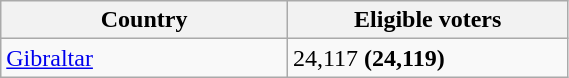<table class="wikitable" width="30%">
<tr>
<th width=15%>Country</th>
<th width=15%>Eligible voters</th>
</tr>
<tr>
<td><a href='#'>Gibraltar</a></td>
<td>24,117 <strong>(24,119)</strong></td>
</tr>
</table>
